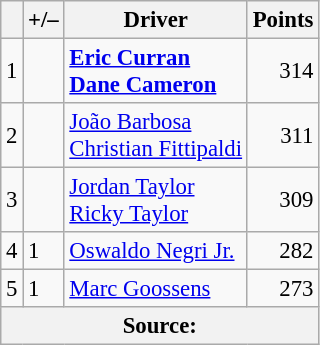<table class="wikitable" style="font-size: 95%;">
<tr>
<th scope="col"></th>
<th scope="col">+/–</th>
<th scope="col">Driver</th>
<th scope="col">Points</th>
</tr>
<tr>
<td align=center>1</td>
<td align="left"></td>
<td><strong> <a href='#'>Eric Curran</a><br> <a href='#'>Dane Cameron</a></strong></td>
<td align=right>314</td>
</tr>
<tr>
<td align=center>2</td>
<td align="left"></td>
<td> <a href='#'>João Barbosa</a><br> <a href='#'>Christian Fittipaldi</a></td>
<td align=right>311</td>
</tr>
<tr>
<td align=center>3</td>
<td align="left"></td>
<td> <a href='#'>Jordan Taylor</a><br> <a href='#'>Ricky Taylor</a></td>
<td align=right>309</td>
</tr>
<tr>
<td align=center>4</td>
<td align="left"> 1</td>
<td> <a href='#'>Oswaldo Negri Jr.</a></td>
<td align=right>282</td>
</tr>
<tr>
<td align=center>5</td>
<td align="left"> 1</td>
<td> <a href='#'>Marc Goossens</a></td>
<td align=right>273</td>
</tr>
<tr>
<th colspan=5>Source:</th>
</tr>
</table>
